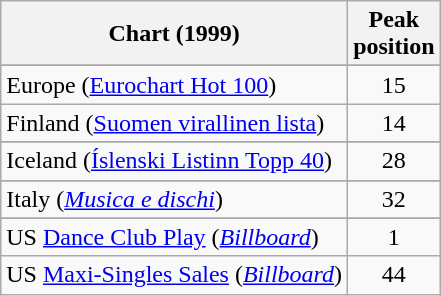<table class="wikitable sortable">
<tr>
<th>Chart (1999)</th>
<th>Peak<br>position</th>
</tr>
<tr>
</tr>
<tr>
</tr>
<tr>
</tr>
<tr>
</tr>
<tr>
<td>Europe (<a href='#'>Eurochart Hot 100</a>)</td>
<td align="center">15</td>
</tr>
<tr>
<td>Finland (<a href='#'>Suomen virallinen lista</a>)</td>
<td align="center">14</td>
</tr>
<tr>
</tr>
<tr>
</tr>
<tr>
<td>Iceland (<a href='#'>Íslenski Listinn Topp 40</a>)</td>
<td align="center">28</td>
</tr>
<tr>
</tr>
<tr>
<td>Italy (<em><a href='#'>Musica e dischi</a></em>)</td>
<td align="center">32</td>
</tr>
<tr>
</tr>
<tr>
</tr>
<tr>
</tr>
<tr>
</tr>
<tr>
</tr>
<tr>
</tr>
<tr>
</tr>
<tr>
</tr>
<tr>
</tr>
<tr>
</tr>
<tr>
<td>US <a href='#'>Dance Club Play</a> (<em><a href='#'>Billboard</a></em>)</td>
<td align="center">1</td>
</tr>
<tr>
<td>US <a href='#'>Maxi-Singles Sales</a> (<em><a href='#'>Billboard</a></em>)</td>
<td align="center">44</td>
</tr>
</table>
